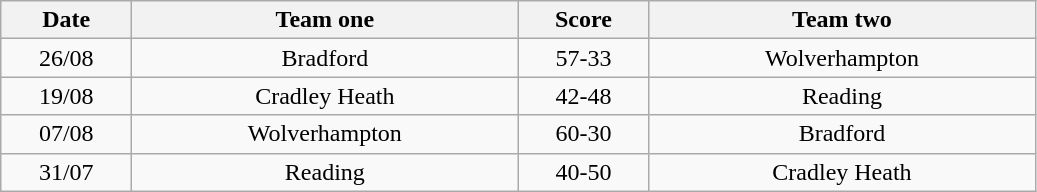<table class="wikitable" style="text-align: center">
<tr>
<th width=80>Date</th>
<th width=250>Team one</th>
<th width=80>Score</th>
<th width=250>Team two</th>
</tr>
<tr>
<td>26/08</td>
<td>Bradford</td>
<td>57-33</td>
<td>Wolverhampton</td>
</tr>
<tr>
<td>19/08</td>
<td>Cradley Heath</td>
<td>42-48</td>
<td>Reading</td>
</tr>
<tr>
<td>07/08</td>
<td>Wolverhampton</td>
<td>60-30</td>
<td>Bradford</td>
</tr>
<tr>
<td>31/07</td>
<td>Reading</td>
<td>40-50</td>
<td>Cradley Heath</td>
</tr>
</table>
